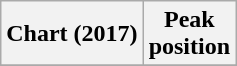<table class="wikitable plainrowheaders" style="text-align:center">
<tr>
<th scope="col">Chart (2017)</th>
<th scope="col">Peak<br>position</th>
</tr>
<tr>
</tr>
</table>
